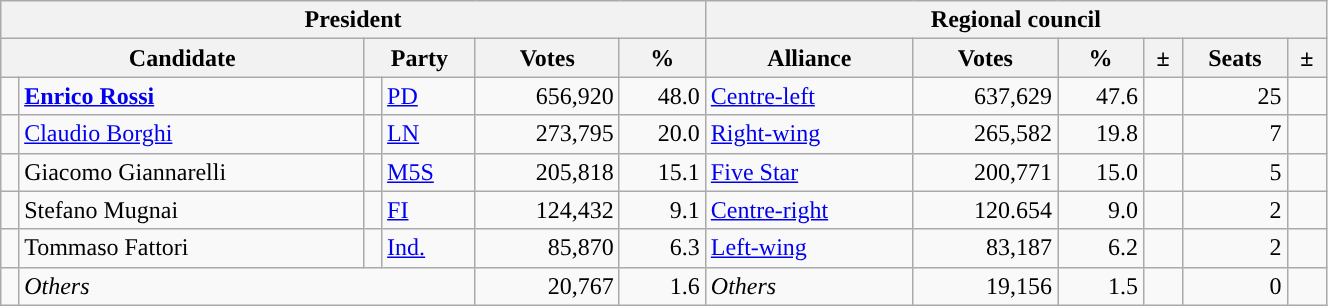<table class="wikitable" style="text-align:right; style="width=70%">
<tr>
<th colspan="6">President</th>
<th colspan="6">Regional council</th>
</tr>
<tr>
<th colspan="2">Candidate</th>
<th colspan="2">Party</th>
<th>Votes</th>
<th>%</th>
<th>Alliance</th>
<th>Votes</th>
<th>%</th>
<th>±</th>
<th>Seats</th>
<th>±</th>
</tr>
<tr>
<td></td>
<td style="text-align:left"><strong><a href='#'>Enrico Rossi</a></strong></td>
<td></td>
<td style="text-align:left"><a href='#'>PD</a></td>
<td>656,920</td>
<td>48.0</td>
<td style="text-align:left"><a href='#'>Centre-left</a></td>
<td>637,629</td>
<td>47.6</td>
<td></td>
<td>25</td>
<td></td>
</tr>
<tr>
<td></td>
<td style="text-align:left"><a href='#'>Claudio Borghi</a></td>
<td></td>
<td style="text-align:left"><a href='#'>LN</a></td>
<td>273,795</td>
<td>20.0</td>
<td style="text-align:left"><a href='#'>Right-wing</a></td>
<td>265,582</td>
<td>19.8</td>
<td></td>
<td>7</td>
<td></td>
</tr>
<tr>
<td></td>
<td style="text-align:left">Giacomo Giannarelli</td>
<td></td>
<td style="text-align:left"><a href='#'>M5S</a></td>
<td>205,818</td>
<td>15.1</td>
<td style="text-align:left"><a href='#'>Five Star</a></td>
<td>200,771</td>
<td>15.0</td>
<td></td>
<td>5</td>
<td></td>
</tr>
<tr>
<td></td>
<td style="text-align:left">Stefano Mugnai</td>
<td></td>
<td style="text-align:left"><a href='#'>FI</a></td>
<td>124,432</td>
<td>9.1</td>
<td style="text-align:left"><a href='#'>Centre-right</a></td>
<td>120.654</td>
<td>9.0</td>
<td></td>
<td>2</td>
<td></td>
</tr>
<tr>
<td></td>
<td style="text-align:left">Tommaso Fattori</td>
<td></td>
<td style="text-align:left"><a href='#'>Ind.</a></td>
<td>85,870</td>
<td>6.3</td>
<td style="text-align:left"><a href='#'>Left-wing</a></td>
<td>83,187</td>
<td>6.2</td>
<td></td>
<td>2</td>
<td></td>
</tr>
<tr>
<td></td>
<td colspan="3" style="text-align:left"><em>Others</em></td>
<td>20,767</td>
<td>1.6</td>
<td style="text-align:left"><em>Others</em></td>
<td>19,156</td>
<td>1.5</td>
<td></td>
<td>0</td>
<td></td>
</tr>
</table>
